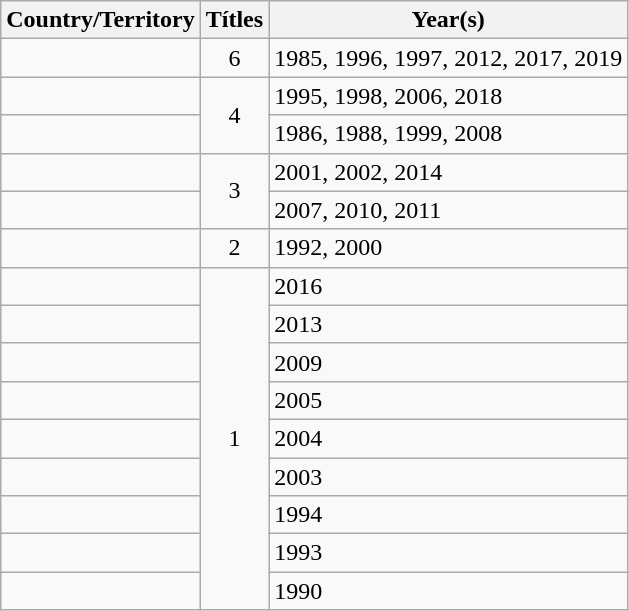<table class="wikitable">
<tr>
<th>Country/Territory</th>
<th>Títles</th>
<th>Year(s)</th>
</tr>
<tr>
<td></td>
<td style="text-align:center;">6</td>
<td>1985, 1996, 1997, 2012, 2017, 2019</td>
</tr>
<tr>
<td></td>
<td rowspan="2"  style="text-align:center;">4</td>
<td>1995, 1998, 2006, 2018</td>
</tr>
<tr>
<td></td>
<td>1986, 1988, 1999, 2008</td>
</tr>
<tr>
<td></td>
<td rowspan="2"  style="text-align:center;">3</td>
<td>2001, 2002, 2014</td>
</tr>
<tr>
<td></td>
<td>2007, 2010, 2011</td>
</tr>
<tr>
<td></td>
<td style="text-align:center;">2</td>
<td>1992, 2000</td>
</tr>
<tr>
<td></td>
<td rowspan="9"  style="text-align:center;">1</td>
<td>2016</td>
</tr>
<tr>
<td></td>
<td>2013</td>
</tr>
<tr>
<td></td>
<td>2009</td>
</tr>
<tr>
<td></td>
<td>2005</td>
</tr>
<tr>
<td></td>
<td>2004</td>
</tr>
<tr>
<td></td>
<td>2003</td>
</tr>
<tr>
<td></td>
<td>1994</td>
</tr>
<tr>
<td></td>
<td>1993</td>
</tr>
<tr>
<td></td>
<td>1990</td>
</tr>
</table>
